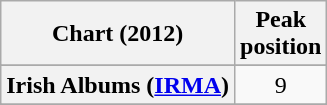<table class="wikitable sortable plainrowheaders">
<tr>
<th scope="col">Chart (2012)</th>
<th scope="col">Peak<br>position</th>
</tr>
<tr>
</tr>
<tr>
</tr>
<tr>
</tr>
<tr>
</tr>
<tr>
</tr>
<tr>
</tr>
<tr>
</tr>
<tr>
</tr>
<tr>
</tr>
<tr>
</tr>
<tr>
<th scope="row">Irish Albums (<a href='#'>IRMA</a>)</th>
<td style="text-align:center">9</td>
</tr>
<tr>
</tr>
<tr>
</tr>
<tr>
</tr>
<tr>
</tr>
<tr>
</tr>
<tr>
</tr>
<tr>
</tr>
<tr>
</tr>
<tr>
</tr>
<tr>
</tr>
<tr>
</tr>
</table>
